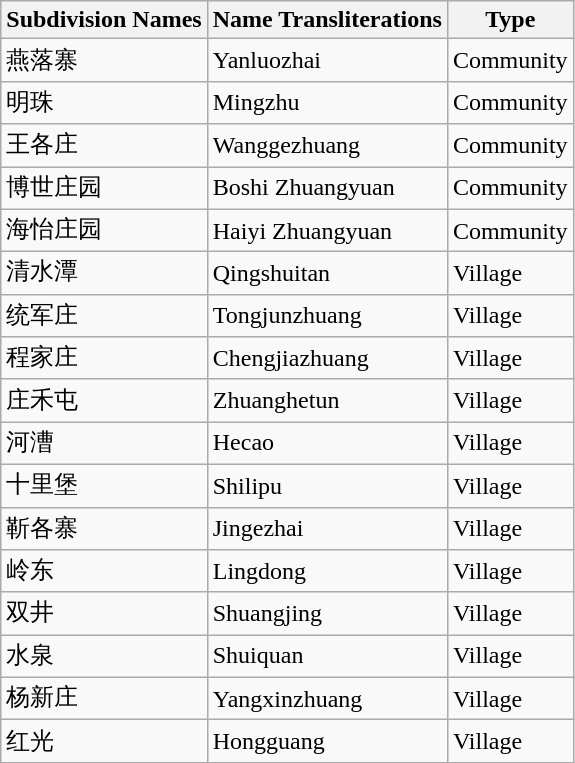<table class="wikitable sortable">
<tr>
<th>Subdivision Names</th>
<th>Name Transliterations</th>
<th>Type</th>
</tr>
<tr>
<td>燕落寨</td>
<td>Yanluozhai</td>
<td>Community</td>
</tr>
<tr>
<td>明珠</td>
<td>Mingzhu</td>
<td>Community</td>
</tr>
<tr>
<td>王各庄</td>
<td>Wanggezhuang</td>
<td>Community</td>
</tr>
<tr>
<td>博世庄园</td>
<td>Boshi Zhuangyuan</td>
<td>Community</td>
</tr>
<tr>
<td>海怡庄园</td>
<td>Haiyi Zhuangyuan</td>
<td>Community</td>
</tr>
<tr>
<td>清水潭</td>
<td>Qingshuitan</td>
<td>Village</td>
</tr>
<tr>
<td>统军庄</td>
<td>Tongjunzhuang</td>
<td>Village</td>
</tr>
<tr>
<td>程家庄</td>
<td>Chengjiazhuang</td>
<td>Village</td>
</tr>
<tr>
<td>庄禾屯</td>
<td>Zhuanghetun</td>
<td>Village</td>
</tr>
<tr>
<td>河漕</td>
<td>Hecao</td>
<td>Village</td>
</tr>
<tr>
<td>十里堡</td>
<td>Shilipu</td>
<td>Village</td>
</tr>
<tr>
<td>靳各寨</td>
<td>Jingezhai</td>
<td>Village</td>
</tr>
<tr>
<td>岭东</td>
<td>Lingdong</td>
<td>Village</td>
</tr>
<tr>
<td>双井</td>
<td>Shuangjing</td>
<td>Village</td>
</tr>
<tr>
<td>水泉</td>
<td>Shuiquan</td>
<td>Village</td>
</tr>
<tr>
<td>杨新庄</td>
<td>Yangxinzhuang</td>
<td>Village</td>
</tr>
<tr>
<td>红光</td>
<td>Hongguang</td>
<td>Village</td>
</tr>
</table>
